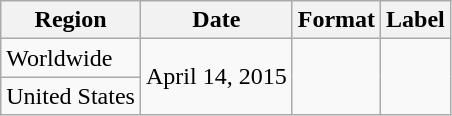<table class=wikitable>
<tr>
<th>Region</th>
<th>Date</th>
<th>Format</th>
<th>Label</th>
</tr>
<tr>
<td>Worldwide</td>
<td rowspan="3">April 14, 2015</td>
<td rowspan="3"></td>
<td rowspan="3"></td>
</tr>
<tr>
<td>United States</td>
</tr>
</table>
